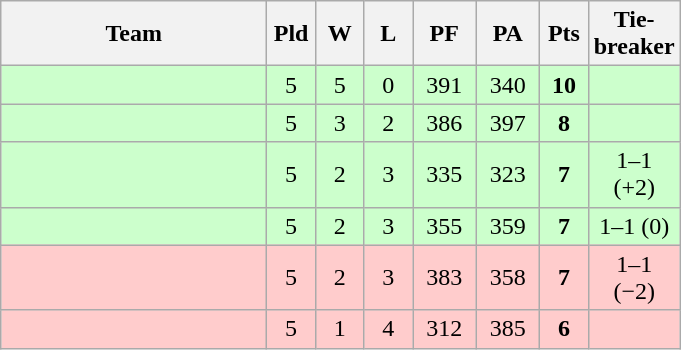<table class="wikitable" style="text-align:center;">
<tr>
<th width=170>Team</th>
<th width=25>Pld</th>
<th width=25>W</th>
<th width=25>L</th>
<th width=35>PF</th>
<th width=35>PA</th>
<th width=25>Pts</th>
<th width=50>Tie-breaker</th>
</tr>
<tr bgcolor=#ccffcc>
<td align="left"></td>
<td>5</td>
<td>5</td>
<td>0</td>
<td>391</td>
<td>340</td>
<td><strong>10</strong></td>
<td></td>
</tr>
<tr bgcolor=#ccffcc>
<td align="left"></td>
<td>5</td>
<td>3</td>
<td>2</td>
<td>386</td>
<td>397</td>
<td><strong>8</strong></td>
<td></td>
</tr>
<tr bgcolor=#ccffcc>
<td align="left"></td>
<td>5</td>
<td>2</td>
<td>3</td>
<td>335</td>
<td>323</td>
<td><strong>7</strong></td>
<td>1–1 (+2)</td>
</tr>
<tr bgcolor=#ccffcc>
<td align="left"></td>
<td>5</td>
<td>2</td>
<td>3</td>
<td>355</td>
<td>359</td>
<td><strong>7</strong></td>
<td>1–1 (0)</td>
</tr>
<tr bgcolor=#ffcccc>
<td align="left"></td>
<td>5</td>
<td>2</td>
<td>3</td>
<td>383</td>
<td>358</td>
<td><strong>7</strong></td>
<td>1–1 (−2)</td>
</tr>
<tr bgcolor=#ffcccc>
<td align="left"></td>
<td>5</td>
<td>1</td>
<td>4</td>
<td>312</td>
<td>385</td>
<td><strong>6</strong></td>
<td></td>
</tr>
</table>
